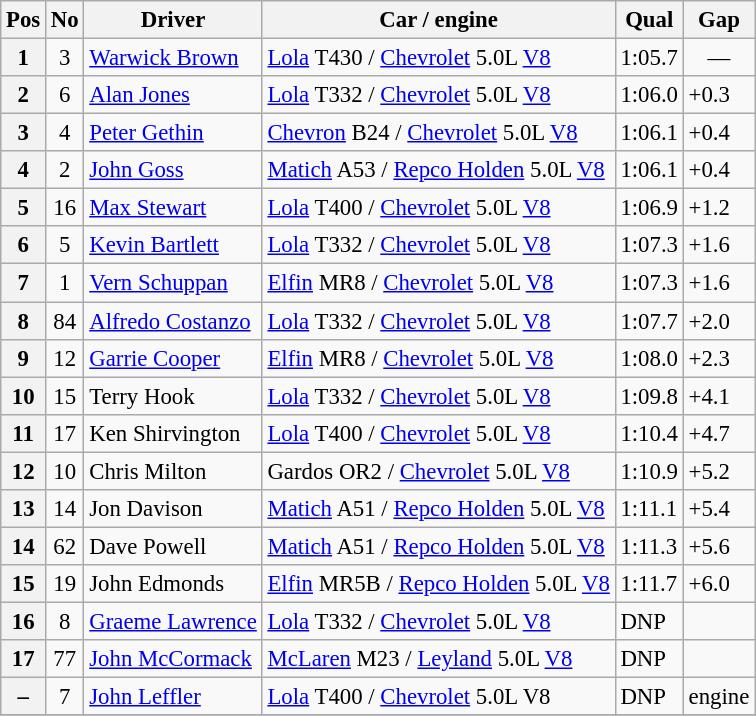<table class="wikitable sortable" style="font-size: 95%;">
<tr>
<th>Pos</th>
<th>No</th>
<th>Driver</th>
<th>Car / engine</th>
<th>Qual</th>
<th>Gap</th>
</tr>
<tr>
<th>1</th>
<td align="center">3</td>
<td> <a href='#'>Warwick Brown</a></td>
<td><a href='#'>Lola</a> T430 / <a href='#'>Chevrolet</a> 5.0L <a href='#'>V8</a></td>
<td>1:05.7</td>
<td align="center">—</td>
</tr>
<tr>
<th>2</th>
<td align="center">6</td>
<td> <a href='#'>Alan Jones</a></td>
<td><a href='#'>Lola</a> T332 / <a href='#'>Chevrolet</a> 5.0L <a href='#'>V8</a></td>
<td>1:06.0</td>
<td>+0.3</td>
</tr>
<tr>
<th>3</th>
<td align="center">4</td>
<td> <a href='#'>Peter Gethin</a></td>
<td><a href='#'>Chevron</a> B24 / <a href='#'>Chevrolet</a> 5.0L <a href='#'>V8</a></td>
<td>1:06.1</td>
<td>+0.4</td>
</tr>
<tr>
<th>4</th>
<td align="center">2</td>
<td> <a href='#'>John Goss</a></td>
<td><a href='#'>Matich</a> A53 / <a href='#'>Repco Holden</a> 5.0L <a href='#'>V8</a></td>
<td>1:06.1</td>
<td>+0.4</td>
</tr>
<tr>
<th>5</th>
<td align="center">16</td>
<td> <a href='#'>Max Stewart</a></td>
<td><a href='#'>Lola</a> T400 / <a href='#'>Chevrolet</a> 5.0L <a href='#'>V8</a></td>
<td>1:06.9</td>
<td>+1.2</td>
</tr>
<tr>
<th>6</th>
<td align="center">5</td>
<td> <a href='#'>Kevin Bartlett</a></td>
<td><a href='#'>Lola</a> T332 / <a href='#'>Chevrolet</a> 5.0L <a href='#'>V8</a></td>
<td>1:07.3</td>
<td>+1.6</td>
</tr>
<tr>
<th>7</th>
<td align="center">1</td>
<td> <a href='#'>Vern Schuppan</a></td>
<td><a href='#'>Elfin</a> MR8 / <a href='#'>Chevrolet</a> 5.0L <a href='#'>V8</a></td>
<td>1:07.3</td>
<td>+1.6</td>
</tr>
<tr>
<th>8</th>
<td align="center">84</td>
<td> <a href='#'>Alfredo Costanzo</a></td>
<td><a href='#'>Lola</a> T332 / <a href='#'>Chevrolet</a> 5.0L <a href='#'>V8</a></td>
<td>1:07.7</td>
<td>+2.0</td>
</tr>
<tr>
<th>9</th>
<td align="center">12</td>
<td> <a href='#'>Garrie Cooper</a></td>
<td><a href='#'>Elfin</a> MR8 / <a href='#'>Chevrolet</a> 5.0L <a href='#'>V8</a></td>
<td>1:08.0</td>
<td>+2.3</td>
</tr>
<tr>
<th>10</th>
<td align="center">15</td>
<td> Terry Hook</td>
<td><a href='#'>Lola</a> T332 / <a href='#'>Chevrolet</a> 5.0L <a href='#'>V8</a></td>
<td>1:09.8</td>
<td>+4.1</td>
</tr>
<tr>
<th>11</th>
<td align="center">17</td>
<td> Ken Shirvington</td>
<td><a href='#'>Lola</a> T400 / <a href='#'>Chevrolet</a> 5.0L <a href='#'>V8</a></td>
<td>1:10.4</td>
<td>+4.7</td>
</tr>
<tr>
<th>12</th>
<td align="center">10</td>
<td> Chris Milton</td>
<td>Gardos OR2 / <a href='#'>Chevrolet</a> 5.0L <a href='#'>V8</a></td>
<td>1:10.9</td>
<td>+5.2</td>
</tr>
<tr>
<th>13</th>
<td align="center">14</td>
<td> Jon Davison</td>
<td><a href='#'>Matich</a> A51 / <a href='#'>Repco Holden</a> 5.0L <a href='#'>V8</a></td>
<td>1:11.1</td>
<td>+5.4</td>
</tr>
<tr>
<th>14</th>
<td align="center">62</td>
<td> Dave Powell</td>
<td><a href='#'>Matich</a> A51 / <a href='#'>Repco Holden</a> 5.0L <a href='#'>V8</a></td>
<td>1:11.3</td>
<td>+5.6</td>
</tr>
<tr>
<th>15</th>
<td align="center">19</td>
<td> John Edmonds</td>
<td><a href='#'>Elfin</a> MR5B / <a href='#'>Repco Holden</a> 5.0L <a href='#'>V8</a></td>
<td>1:11.7</td>
<td>+6.0</td>
</tr>
<tr>
<th>16</th>
<td align="center">8</td>
<td> <a href='#'>Graeme Lawrence</a></td>
<td><a href='#'>Lola</a> T332 / <a href='#'>Chevrolet</a> 5.0L <a href='#'>V8</a></td>
<td>DNP</td>
<td></td>
</tr>
<tr>
<th>17</th>
<td align="center">77</td>
<td> <a href='#'>John McCormack</a></td>
<td><a href='#'>McLaren</a> M23 / <a href='#'>Leyland</a> 5.0L <a href='#'>V8</a></td>
<td>DNP</td>
<td></td>
</tr>
<tr>
<th>–</th>
<td align="center">7</td>
<td> <a href='#'>John Leffler</a></td>
<td><a href='#'>Lola</a> T400 / <a href='#'>Chevrolet</a> 5.0L V8</td>
<td>DNP</td>
<td>engine</td>
</tr>
<tr>
</tr>
</table>
